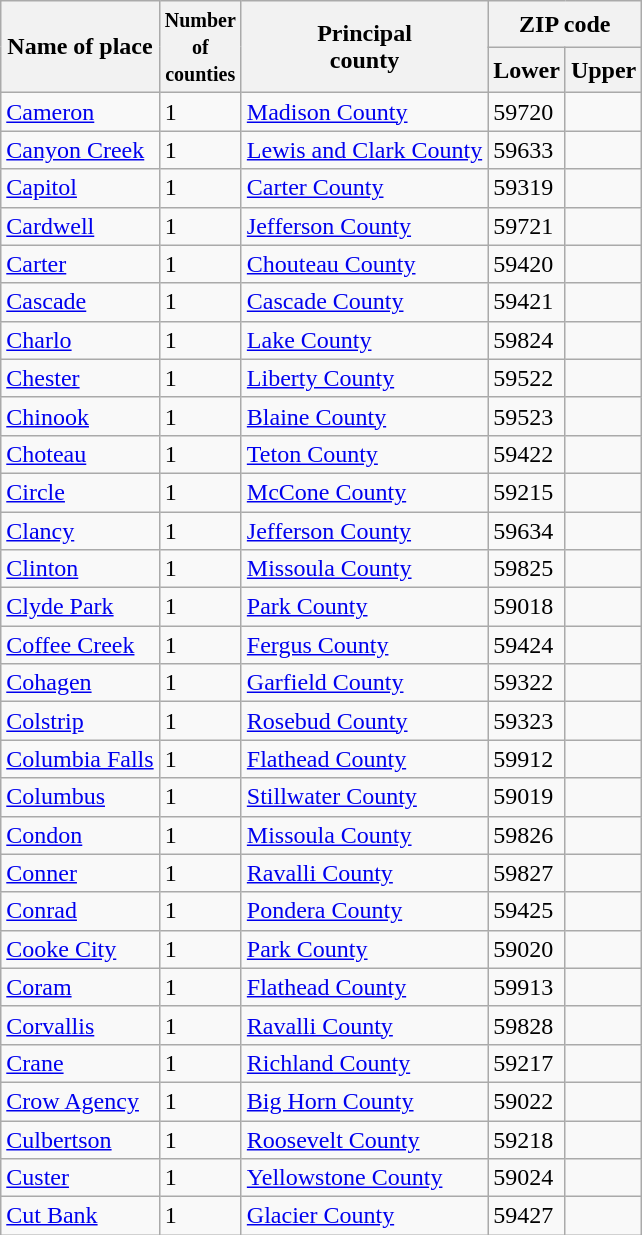<table class=wikitable>
<tr>
<th rowspan=2>Name of place</th>
<th rowspan=2><small>Number <br>of<br>counties</small></th>
<th rowspan=2>Principal <br> county</th>
<th colspan=2>ZIP code</th>
</tr>
<tr>
<th>Lower</th>
<th>Upper</th>
</tr>
<tr>
<td><a href='#'>Cameron</a></td>
<td>1</td>
<td><a href='#'>Madison County</a></td>
<td>59720</td>
<td></td>
</tr>
<tr>
<td><a href='#'>Canyon Creek</a></td>
<td>1</td>
<td><a href='#'>Lewis and Clark County</a></td>
<td>59633</td>
<td></td>
</tr>
<tr>
<td><a href='#'>Capitol</a></td>
<td>1</td>
<td><a href='#'>Carter County</a></td>
<td>59319</td>
<td></td>
</tr>
<tr>
<td><a href='#'>Cardwell</a></td>
<td>1</td>
<td><a href='#'>Jefferson County</a></td>
<td>59721</td>
<td></td>
</tr>
<tr>
<td><a href='#'>Carter</a></td>
<td>1</td>
<td><a href='#'>Chouteau County</a></td>
<td>59420</td>
<td></td>
</tr>
<tr>
<td><a href='#'>Cascade</a></td>
<td>1</td>
<td><a href='#'>Cascade County</a></td>
<td>59421</td>
<td></td>
</tr>
<tr>
<td><a href='#'>Charlo</a></td>
<td>1</td>
<td><a href='#'>Lake County</a></td>
<td>59824</td>
<td></td>
</tr>
<tr>
<td><a href='#'>Chester</a></td>
<td>1</td>
<td><a href='#'>Liberty County</a></td>
<td>59522</td>
<td></td>
</tr>
<tr>
<td><a href='#'>Chinook</a></td>
<td>1</td>
<td><a href='#'>Blaine County</a></td>
<td>59523</td>
<td></td>
</tr>
<tr>
<td><a href='#'>Choteau</a></td>
<td>1</td>
<td><a href='#'>Teton County</a></td>
<td>59422</td>
<td></td>
</tr>
<tr>
<td><a href='#'>Circle</a></td>
<td>1</td>
<td><a href='#'>McCone County</a></td>
<td>59215</td>
<td></td>
</tr>
<tr>
<td><a href='#'>Clancy</a></td>
<td>1</td>
<td><a href='#'>Jefferson County</a></td>
<td>59634</td>
<td></td>
</tr>
<tr>
<td><a href='#'>Clinton</a></td>
<td>1</td>
<td><a href='#'>Missoula County</a></td>
<td>59825</td>
<td></td>
</tr>
<tr>
<td><a href='#'>Clyde Park</a></td>
<td>1</td>
<td><a href='#'>Park County</a></td>
<td>59018</td>
<td></td>
</tr>
<tr>
<td><a href='#'>Coffee Creek</a></td>
<td>1</td>
<td><a href='#'>Fergus County</a></td>
<td>59424</td>
<td></td>
</tr>
<tr>
<td><a href='#'>Cohagen</a></td>
<td>1</td>
<td><a href='#'>Garfield County</a></td>
<td>59322</td>
<td></td>
</tr>
<tr>
<td><a href='#'>Colstrip</a></td>
<td>1</td>
<td><a href='#'>Rosebud County</a></td>
<td>59323</td>
<td></td>
</tr>
<tr>
<td><a href='#'>Columbia Falls</a></td>
<td>1</td>
<td><a href='#'>Flathead County</a></td>
<td>59912</td>
<td></td>
</tr>
<tr>
<td><a href='#'>Columbus</a></td>
<td>1</td>
<td><a href='#'>Stillwater County</a></td>
<td>59019</td>
<td></td>
</tr>
<tr>
<td><a href='#'>Condon</a></td>
<td>1</td>
<td><a href='#'>Missoula County</a></td>
<td>59826</td>
<td></td>
</tr>
<tr>
<td><a href='#'>Conner</a></td>
<td>1</td>
<td><a href='#'>Ravalli County</a></td>
<td>59827</td>
<td></td>
</tr>
<tr>
<td><a href='#'>Conrad</a></td>
<td>1</td>
<td><a href='#'>Pondera County</a></td>
<td>59425</td>
<td></td>
</tr>
<tr>
<td><a href='#'>Cooke City</a></td>
<td>1</td>
<td><a href='#'>Park County</a></td>
<td>59020</td>
<td></td>
</tr>
<tr>
<td><a href='#'>Coram</a></td>
<td>1</td>
<td><a href='#'>Flathead County</a></td>
<td>59913</td>
<td></td>
</tr>
<tr>
<td><a href='#'>Corvallis</a></td>
<td>1</td>
<td><a href='#'>Ravalli County</a></td>
<td>59828</td>
<td></td>
</tr>
<tr>
<td><a href='#'>Crane</a></td>
<td>1</td>
<td><a href='#'>Richland County</a></td>
<td>59217</td>
<td></td>
</tr>
<tr>
<td><a href='#'>Crow Agency</a></td>
<td>1</td>
<td><a href='#'>Big Horn County</a></td>
<td>59022</td>
<td></td>
</tr>
<tr>
<td><a href='#'>Culbertson</a></td>
<td>1</td>
<td><a href='#'>Roosevelt County</a></td>
<td>59218</td>
<td></td>
</tr>
<tr>
<td><a href='#'>Custer</a></td>
<td>1</td>
<td><a href='#'>Yellowstone County</a></td>
<td>59024</td>
<td></td>
</tr>
<tr>
<td><a href='#'>Cut Bank</a></td>
<td>1</td>
<td><a href='#'>Glacier County</a></td>
<td>59427</td>
<td></td>
</tr>
</table>
